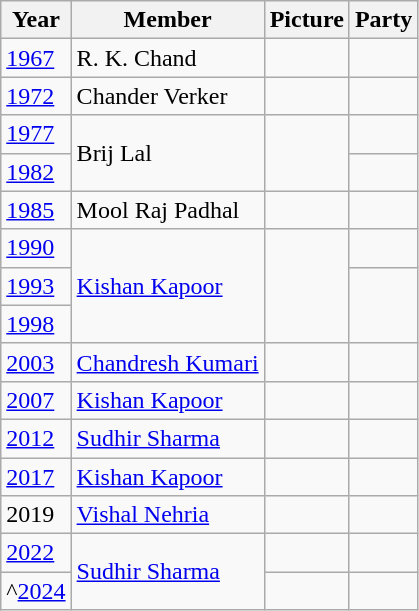<table class="wikitable sortable">
<tr>
<th>Year</th>
<th>Member</th>
<th>Picture</th>
<th colspan="2">Party</th>
</tr>
<tr>
<td><a href='#'>1967</a></td>
<td>R. K. Chand</td>
<td></td>
<td></td>
</tr>
<tr>
<td><a href='#'>1972</a></td>
<td>Chander Verker</td>
<td></td>
</tr>
<tr>
<td><a href='#'>1977</a></td>
<td rowspan=2>Brij Lal</td>
<td rowspan=2></td>
<td></td>
</tr>
<tr>
<td><a href='#'>1982</a></td>
<td></td>
</tr>
<tr>
<td><a href='#'>1985</a></td>
<td>Mool Raj Padhal</td>
<td></td>
<td></td>
</tr>
<tr>
<td><a href='#'>1990</a></td>
<td rowspan=3><a href='#'>Kishan Kapoor</a></td>
<td rowspan=3></td>
<td></td>
</tr>
<tr>
<td><a href='#'>1993</a></td>
</tr>
<tr>
<td><a href='#'>1998</a></td>
</tr>
<tr>
<td><a href='#'>2003</a></td>
<td><a href='#'>Chandresh Kumari</a></td>
<td></td>
<td></td>
</tr>
<tr>
<td><a href='#'>2007</a></td>
<td><a href='#'>Kishan Kapoor</a></td>
<td></td>
<td></td>
</tr>
<tr>
<td><a href='#'>2012</a></td>
<td><a href='#'>Sudhir Sharma</a></td>
<td></td>
<td></td>
</tr>
<tr>
<td><a href='#'>2017</a></td>
<td><a href='#'>Kishan Kapoor</a></td>
<td></td>
<td></td>
</tr>
<tr>
<td>2019</td>
<td><a href='#'>Vishal Nehria</a></td>
<td></td>
</tr>
<tr>
<td><a href='#'>2022</a></td>
<td rowspan=2><a href='#'>Sudhir Sharma</a></td>
<td></td>
<td></td>
</tr>
<tr>
<td>^<a href='#'>2024</a></td>
<td></td>
<td></td>
</tr>
</table>
